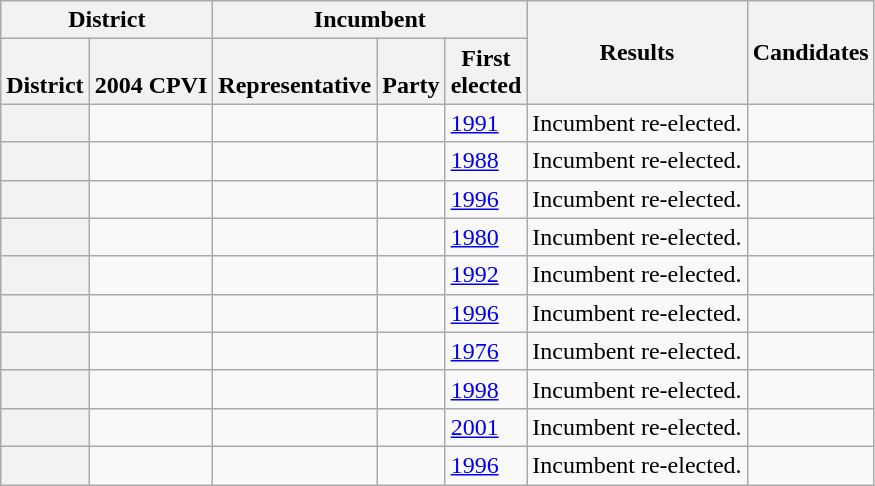<table class="wikitable sortable">
<tr>
<th colspan=2>District</th>
<th colspan=3>Incumbent</th>
<th rowspan=2>Results</th>
<th rowspan=2>Candidates</th>
</tr>
<tr valign=bottom>
<th>District</th>
<th>2004 CPVI</th>
<th>Representative</th>
<th>Party</th>
<th>First<br>elected</th>
</tr>
<tr>
<th></th>
<td></td>
<td></td>
<td></td>
<td><a href='#'>1991 </a></td>
<td>Incumbent re-elected.</td>
<td nowrap></td>
</tr>
<tr>
<th></th>
<td></td>
<td></td>
<td></td>
<td><a href='#'>1988</a></td>
<td>Incumbent re-elected.</td>
<td nowrap></td>
</tr>
<tr>
<th></th>
<td></td>
<td></td>
<td></td>
<td><a href='#'>1996</a></td>
<td>Incumbent re-elected.</td>
<td nowrap></td>
</tr>
<tr>
<th></th>
<td></td>
<td></td>
<td></td>
<td><a href='#'>1980</a></td>
<td>Incumbent re-elected.</td>
<td nowrap></td>
</tr>
<tr>
<th></th>
<td></td>
<td></td>
<td></td>
<td><a href='#'>1992</a></td>
<td>Incumbent re-elected.</td>
<td nowrap></td>
</tr>
<tr>
<th></th>
<td></td>
<td></td>
<td></td>
<td><a href='#'>1996</a></td>
<td>Incumbent re-elected.</td>
<td nowrap></td>
</tr>
<tr>
<th></th>
<td></td>
<td></td>
<td></td>
<td><a href='#'>1976</a></td>
<td>Incumbent re-elected.</td>
<td nowrap></td>
</tr>
<tr>
<th></th>
<td></td>
<td></td>
<td></td>
<td><a href='#'>1998</a></td>
<td>Incumbent re-elected.</td>
<td nowrap></td>
</tr>
<tr>
<th></th>
<td></td>
<td></td>
<td></td>
<td><a href='#'>2001</a></td>
<td>Incumbent re-elected.</td>
<td nowrap></td>
</tr>
<tr>
<th></th>
<td></td>
<td></td>
<td></td>
<td><a href='#'>1996</a></td>
<td>Incumbent re-elected.</td>
<td nowrap></td>
</tr>
</table>
